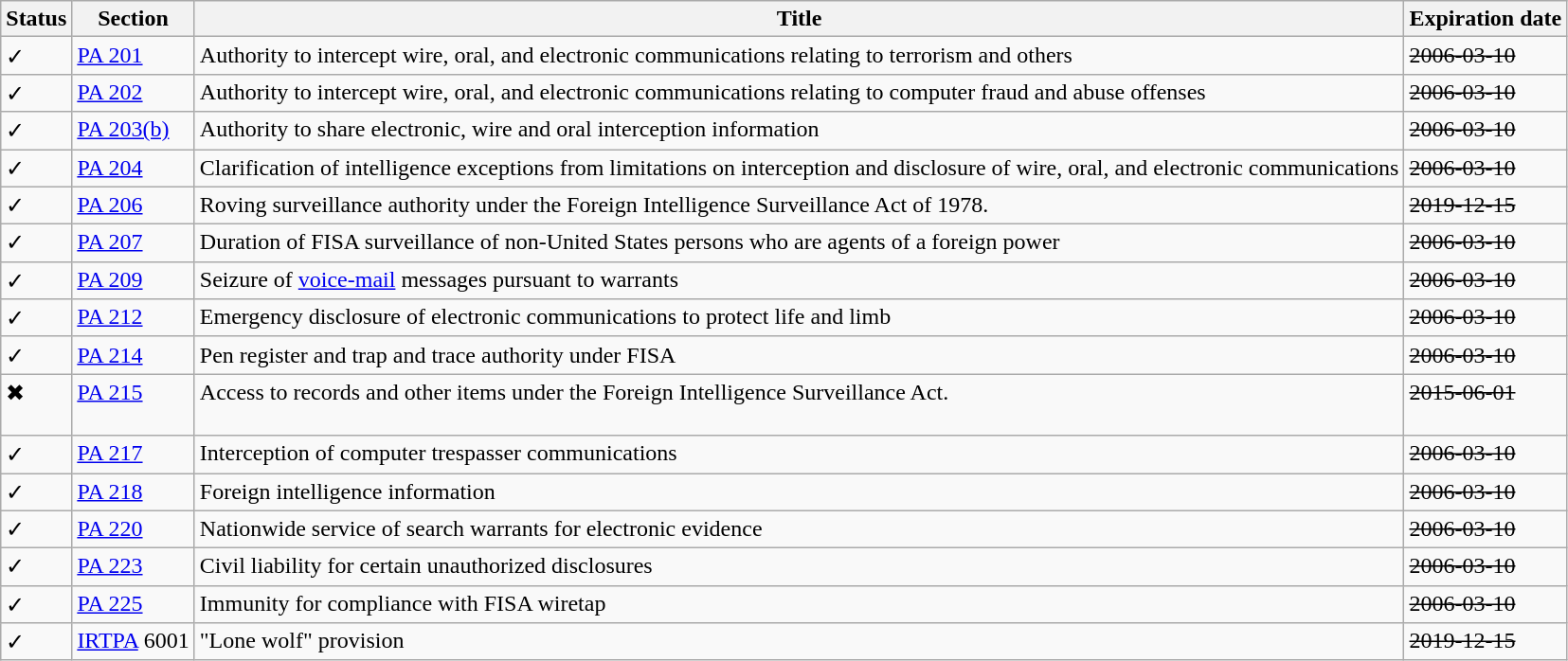<table class="wikitable">
<tr>
<th>Status</th>
<th>Section</th>
<th>Title</th>
<th>Expiration date</th>
</tr>
<tr style="vertical-align:TOP;">
<td>✓</td>
<td><a href='#'>PA 201</a></td>
<td>Authority to intercept wire, oral, and electronic communications relating to terrorism and others</td>
<td><s>2006-03-10</s></td>
</tr>
<tr style="vertical-align:TOP;">
<td>✓</td>
<td><a href='#'>PA 202</a></td>
<td>Authority to intercept wire, oral, and electronic communications relating to computer fraud and abuse offenses</td>
<td><s>2006-03-10</s></td>
</tr>
<tr style="vertical-align:TOP;">
<td>✓</td>
<td><a href='#'>PA 203(b)</a></td>
<td>Authority to share electronic, wire and oral interception information</td>
<td><s>2006-03-10</s></td>
</tr>
<tr style="vertical-align:TOP;">
<td>✓</td>
<td><a href='#'>PA 204</a></td>
<td>Clarification of intelligence exceptions from limitations on interception and disclosure of wire, oral, and electronic communications</td>
<td><s>2006-03-10</s></td>
</tr>
<tr style="vertical-align:TOP;">
<td>✓</td>
<td><a href='#'>PA 206</a><br></td>
<td>Roving surveillance authority under the Foreign Intelligence Surveillance Act of 1978.</td>
<td><s>2019-12-15</s></td>
</tr>
<tr style="vertical-align:TOP;">
<td>✓</td>
<td><a href='#'>PA 207</a></td>
<td>Duration of FISA surveillance of non-United States persons who are agents of a foreign power</td>
<td><s>2006-03-10</s></td>
</tr>
<tr style="vertical-align:TOP;">
<td>✓</td>
<td><a href='#'>PA 209</a></td>
<td>Seizure of <a href='#'>voice-mail</a> messages pursuant to warrants</td>
<td><s>2006-03-10</s></td>
</tr>
<tr style="vertical-align:TOP;">
<td>✓</td>
<td><a href='#'>PA 212</a></td>
<td>Emergency disclosure of electronic communications to protect life and limb</td>
<td><s>2006-03-10</s></td>
</tr>
<tr style="vertical-align:TOP;">
<td>✓</td>
<td><a href='#'>PA 214</a></td>
<td>Pen register and trap and trace authority under FISA</td>
<td><s>2006-03-10</s></td>
</tr>
<tr style="vertical-align:TOP;">
<td>✖</td>
<td><a href='#'>PA 215</a><br><br></td>
<td>Access to records and other items under the Foreign Intelligence Surveillance Act.</td>
<td><s>2015-06-01</s></td>
</tr>
<tr style="vertical-align:TOP;">
<td>✓</td>
<td><a href='#'>PA 217</a></td>
<td>Interception of computer trespasser communications</td>
<td><s>2006-03-10</s></td>
</tr>
<tr style="vertical-align:TOP;">
<td>✓</td>
<td><a href='#'>PA 218</a></td>
<td>Foreign intelligence information</td>
<td><s>2006-03-10</s></td>
</tr>
<tr style="vertical-align:TOP;">
<td>✓</td>
<td><a href='#'>PA 220</a></td>
<td>Nationwide service of search warrants for electronic evidence</td>
<td><s>2006-03-10</s></td>
</tr>
<tr style="vertical-align:TOP;">
<td>✓</td>
<td><a href='#'>PA 223</a></td>
<td>Civil liability for certain unauthorized disclosures</td>
<td><s>2006-03-10</s></td>
</tr>
<tr style="vertical-align:TOP;">
<td>✓</td>
<td><a href='#'>PA 225</a></td>
<td>Immunity for compliance with FISA wiretap</td>
<td><s>2006-03-10</s></td>
</tr>
<tr style="vertical-align:TOP;">
<td>✓</td>
<td><a href='#'>IRTPA</a> 6001<br></td>
<td>"Lone wolf" provision </td>
<td><s>2019-12-15</s></td>
</tr>
</table>
